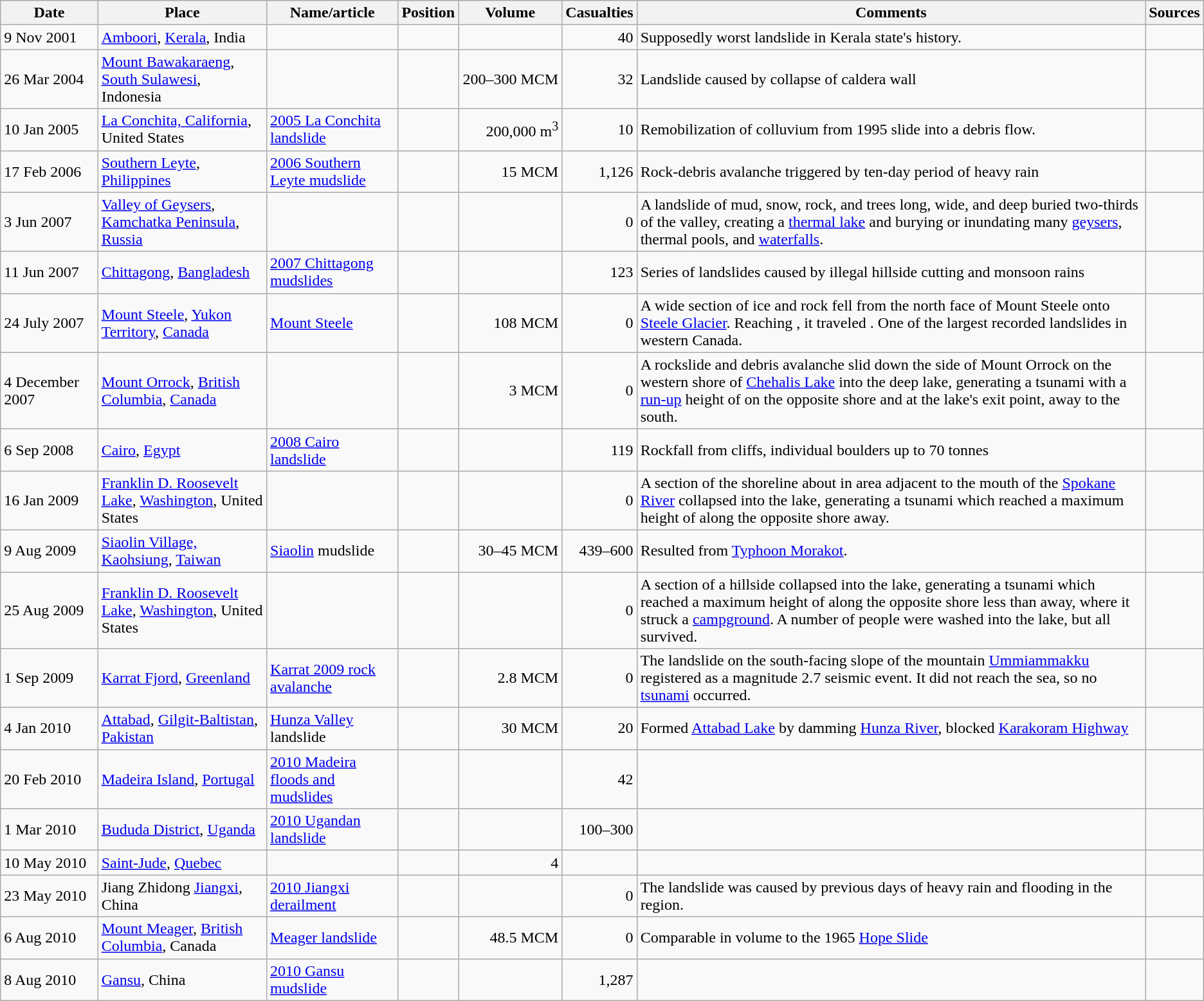<table class="wikitable sortable">
<tr style="background:#ececec;">
<th>Date</th>
<th>Place</th>
<th>Name/article</th>
<th>Position</th>
<th style="width:100px;">Volume</th>
<th>Casualties</th>
<th>Comments</th>
<th>Sources<br></th>
</tr>
<tr>
<td>9 Nov 2001</td>
<td><a href='#'>Amboori</a>, <a href='#'>Kerala</a>, India</td>
<td></td>
<td></td>
<td></td>
<td align="right">40</td>
<td>Supposedly worst landslide in Kerala state's history.</td>
<td align="right"></td>
</tr>
<tr>
<td style=white-space:nowrap>26 Mar 2004</td>
<td><a href='#'>Mount Bawakaraeng</a>, <a href='#'>South Sulawesi</a>, Indonesia</td>
<td></td>
<td></td>
<td align="right">200–300 MCM</td>
<td align="right">32</td>
<td>Landslide caused by collapse of caldera wall</td>
<td align="right"></td>
</tr>
<tr>
<td>10 Jan 2005</td>
<td align="left"><a href='#'>La Conchita, California</a>, United States</td>
<td align="left"><a href='#'>2005 La Conchita landslide</a></td>
<td></td>
<td align="right">200,000 m<sup>3</sup></td>
<td align="right">10</td>
<td>Remobilization of colluvium from 1995 slide into a debris flow.</td>
<td align="right"></td>
</tr>
<tr>
<td>17 Feb 2006</td>
<td style="text-align:left;"><a href='#'>Southern Leyte</a>, <a href='#'>Philippines</a></td>
<td style="text-align:left;"><a href='#'>2006 Southern Leyte mudslide</a></td>
<td></td>
<td style="text-align:right;">15 MCM</td>
<td style="text-align:right;">1,126</td>
<td>Rock-debris avalanche triggered by ten-day period of heavy rain</td>
<td style="text-align:right;"></td>
</tr>
<tr>
<td>3 Jun 2007</td>
<td align="left"><a href='#'>Valley of Geysers</a>, <a href='#'>Kamchatka Peninsula</a>, <a href='#'>Russia</a></td>
<td align="left"></td>
<td></td>
<td></td>
<td align="right">0</td>
<td>A landslide of mud, snow, rock, and trees  long,  wide, and  deep buried two-thirds of the valley, creating a <a href='#'>thermal lake</a> and burying or inundating many <a href='#'>geysers</a>, thermal pools, and <a href='#'>waterfalls</a>.</td>
<td align="right"></td>
</tr>
<tr>
<td>11 Jun 2007</td>
<td align="left"><a href='#'>Chittagong</a>, <a href='#'>Bangladesh</a></td>
<td align="left"><a href='#'>2007 Chittagong mudslides</a></td>
<td></td>
<td></td>
<td align="right">123</td>
<td>Series of landslides caused by illegal hillside cutting and monsoon rains</td>
<td align="right"></td>
</tr>
<tr>
<td>24 July 2007</td>
<td align="left"><a href='#'>Mount Steele</a>, <a href='#'>Yukon Territory</a>, <a href='#'>Canada</a></td>
<td align="left"><a href='#'>Mount Steele</a></td>
<td></td>
<td align="right">108 MCM</td>
<td align="right">0</td>
<td>A  wide section of ice and rock fell from the north face of Mount Steele onto <a href='#'>Steele Glacier</a>. Reaching , it traveled . One of the largest recorded landslides in western Canada.</td>
<td align="right"><br></td>
</tr>
<tr>
<td>4 December 2007</td>
<td align="left"><a href='#'>Mount Orrock</a>, <a href='#'>British Columbia</a>, <a href='#'>Canada</a></td>
<td align="left"></td>
<td></td>
<td align="right">3 MCM</td>
<td align="right">0</td>
<td>A rockslide and debris avalanche slid  down the side of Mount Orrock on the western shore of <a href='#'>Chehalis Lake</a> into the  deep lake, generating a tsunami with a <a href='#'>run-up</a> height of  on the opposite shore and  at the lake's exit point,  away to the south.</td>
<td align="right"></td>
</tr>
<tr>
<td>6 Sep 2008</td>
<td align="left"><a href='#'>Cairo</a>, <a href='#'>Egypt</a></td>
<td align="left"><a href='#'>2008 Cairo landslide</a></td>
<td></td>
<td></td>
<td align="right">119</td>
<td>Rockfall from cliffs, individual boulders up to 70 tonnes</td>
<td align="right"></td>
</tr>
<tr>
<td>16 Jan 2009</td>
<td style="text-align:left;"><a href='#'>Franklin D. Roosevelt Lake</a>, <a href='#'>Washington</a>, United States</td>
<td></td>
<td></td>
<td style="text-align:right;"></td>
<td style="text-align:right;">0</td>
<td>A section of the shoreline about  in area adjacent to the mouth of the <a href='#'>Spokane River</a> collapsed into the lake, generating a tsunami which reached a maximum height of  along the opposite shore  away.</td>
<td style="text-align:right;"></td>
</tr>
<tr>
<td>9 Aug 2009</td>
<td align="left"><a href='#'>Siaolin Village, Kaohsiung</a>, <a href='#'>Taiwan</a></td>
<td><a href='#'>Siaolin</a> mudslide</td>
<td></td>
<td style="text-align:right;">30–45 MCM</td>
<td style="text-align:right;">439–600</td>
<td>Resulted from <a href='#'>Typhoon Morakot</a>.</td>
<td align="right"></td>
</tr>
<tr>
<td>25 Aug 2009</td>
<td style="text-align:left;"><a href='#'>Franklin D. Roosevelt Lake</a>, <a href='#'>Washington</a>, United States</td>
<td></td>
<td></td>
<td style="text-align:right;"></td>
<td style="text-align:right;">0</td>
<td>A section of a hillside collapsed into the lake, generating a tsunami which reached a maximum height of  along the opposite shore less than   away, where it struck a <a href='#'>campground</a>. A number of people were washed into the lake, but all survived.</td>
<td style="text-align:right;"></td>
</tr>
<tr>
<td>1 Sep 2009</td>
<td align="left"><a href='#'>Karrat Fjord</a>, <a href='#'>Greenland</a></td>
<td><a href='#'>Karrat 2009 rock avalanche</a></td>
<td></td>
<td style="text-align:right;">2.8 MCM</td>
<td style="text-align:right;">0</td>
<td>The landslide on the south-facing slope of the mountain <a href='#'>Ummiammakku</a> registered as a magnitude 2.7 seismic event. It did not reach the sea, so no <a href='#'>tsunami</a> occurred.</td>
<td align="right"></td>
</tr>
<tr>
<td>4 Jan 2010</td>
<td align="left"><a href='#'>Attabad</a>, <a href='#'>Gilgit-Baltistan</a>, <a href='#'>Pakistan</a></td>
<td align="left"><a href='#'>Hunza Valley</a> landslide</td>
<td></td>
<td style="text-align:right;">30 MCM</td>
<td style="text-align:right;">20</td>
<td>Formed <a href='#'>Attabad Lake</a> by damming <a href='#'>Hunza River</a>, blocked <a href='#'>Karakoram Highway</a></td>
<td align="right"></td>
</tr>
<tr>
<td>20 Feb 2010</td>
<td align="left"><a href='#'>Madeira Island</a>, <a href='#'>Portugal</a></td>
<td align="left"><a href='#'>2010 Madeira floods and mudslides</a></td>
<td></td>
<td></td>
<td align="right">42</td>
<td></td>
<td align="right"></td>
</tr>
<tr>
<td>1 Mar 2010</td>
<td align="left"><a href='#'>Bududa District</a>, <a href='#'>Uganda</a></td>
<td align="left"><a href='#'>2010 Ugandan landslide</a></td>
<td></td>
<td></td>
<td align="right">100–300</td>
<td></td>
<td align="right"></td>
</tr>
<tr>
<td>10 May 2010</td>
<td align="left"><a href='#'>Saint-Jude</a>, <a href='#'>Quebec</a></td>
<td></td>
<td></td>
<td align="right">4</td>
<td></td>
<td align="right"></td>
</tr>
<tr>
<td style=white-space:nowrap>23 May 2010</td>
<td align="left">Jiang Zhidong <a href='#'>Jiangxi</a>, China</td>
<td align="left"><a href='#'>2010 Jiangxi derailment</a></td>
<td></td>
<td></td>
<td align="right">0</td>
<td>The landslide was caused by previous days of heavy rain and flooding in the region.</td>
<td align="right"></td>
</tr>
<tr>
<td>6 Aug 2010</td>
<td align="left"><a href='#'>Mount Meager</a>, <a href='#'>British Columbia</a>, Canada</td>
<td><a href='#'>Meager landslide</a></td>
<td></td>
<td align="right">48.5 MCM</td>
<td align="right">0</td>
<td>Comparable in volume to the 1965 <a href='#'>Hope Slide</a></td>
<td align="right"></td>
</tr>
<tr>
<td>8 Aug 2010</td>
<td align="left"><a href='#'>Gansu</a>, China</td>
<td align="left"><a href='#'>2010 Gansu mudslide</a></td>
<td></td>
<td></td>
<td align="right">1,287</td>
<td></td>
<td align="right"></td>
</tr>
</table>
